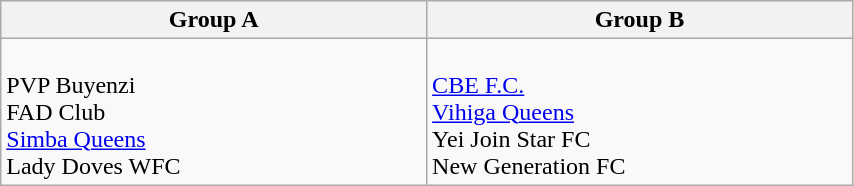<table class="wikitable" style="width:45%;">
<tr>
<th width=25%>Group A</th>
<th width=25%>Group B</th>
</tr>
<tr>
<td><br> PVP Buyenzi<br>
 FAD Club<br>
 <a href='#'>Simba Queens</a><br>
 Lady Doves WFC</td>
<td><br> <a href='#'>CBE F.C.</a><br>
 <a href='#'>Vihiga Queens</a><br>
 Yei Join Star FC<br>
 New Generation FC</td>
</tr>
</table>
